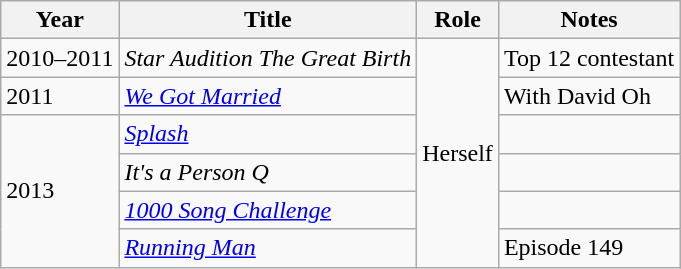<table class="wikitable sortable" border="1">
<tr>
<th>Year</th>
<th>Title</th>
<th>Role</th>
<th>Notes</th>
</tr>
<tr>
<td>2010–2011</td>
<td><em>Star Audition The Great Birth</em></td>
<td rowspan="6">Herself</td>
<td>Top 12 contestant</td>
</tr>
<tr>
<td>2011</td>
<td><em><a href='#'>We Got Married</a></em></td>
<td>With David Oh</td>
</tr>
<tr>
<td rowspan=4>2013</td>
<td><em><a href='#'>Splash</a></em></td>
<td></td>
</tr>
<tr>
<td><em>It's a Person Q</em></td>
<td></td>
</tr>
<tr>
<td><em><a href='#'>1000 Song Challenge</a></em></td>
<td></td>
</tr>
<tr>
<td><em><a href='#'>Running Man</a></em></td>
<td>Episode 149</td>
</tr>
</table>
